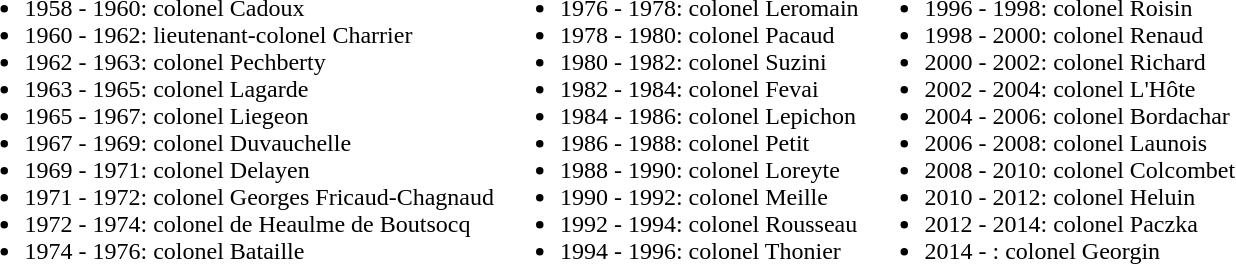<table>
<tr>
<td valign=top><br><ul><li>1958 - 1960: colonel Cadoux</li><li>1960 - 1962: lieutenant-colonel Charrier</li><li>1962 - 1963: colonel Pechberty</li><li>1963 - 1965: colonel Lagarde</li><li>1965 - 1967: colonel Liegeon</li><li>1967 - 1969: colonel Duvauchelle</li><li>1969 - 1971: colonel Delayen</li><li>1971 - 1972: colonel Georges Fricaud-Chagnaud</li><li>1972 - 1974: colonel de Heaulme de Boutsocq</li><li>1974 - 1976: colonel Bataille</li></ul></td>
<td valign=top><br><ul><li>1976 - 1978: colonel Leromain</li><li>1978 - 1980: colonel Pacaud</li><li>1980 - 1982: colonel Suzini</li><li>1982 - 1984: colonel Fevai</li><li>1984 - 1986: colonel Lepichon</li><li>1986 - 1988: colonel Petit</li><li>1988 - 1990: colonel Loreyte</li><li>1990 - 1992: colonel Meille</li><li>1992 - 1994: colonel Rousseau</li><li>1994 - 1996: colonel Thonier</li></ul></td>
<td valign=top><br><ul><li>1996 - 1998: colonel Roisin</li><li>1998 - 2000: colonel Renaud</li><li>2000 - 2002: colonel Richard</li><li>2002 - 2004: colonel L'Hôte</li><li>2004 - 2006: colonel Bordachar</li><li>2006 - 2008: colonel  Launois</li><li>2008 - 2010: colonel Colcombet</li><li>2010 - 2012: colonel Heluin</li><li>2012 - 2014: colonel  Paczka</li><li>2014 - : colonel Georgin</li></ul></td>
</tr>
</table>
